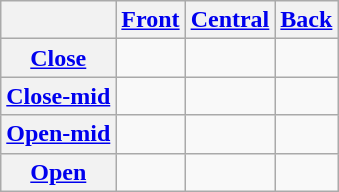<table class="wikitable" style="text-align:center">
<tr>
<th></th>
<th><a href='#'>Front</a></th>
<th><a href='#'>Central</a></th>
<th><a href='#'>Back</a></th>
</tr>
<tr>
<th><a href='#'>Close</a></th>
<td></td>
<td></td>
<td></td>
</tr>
<tr>
<th><a href='#'>Close-mid</a></th>
<td></td>
<td></td>
<td></td>
</tr>
<tr>
<th><a href='#'>Open-mid</a></th>
<td></td>
<td></td>
<td></td>
</tr>
<tr>
<th><a href='#'>Open</a></th>
<td></td>
<td></td>
<td></td>
</tr>
</table>
